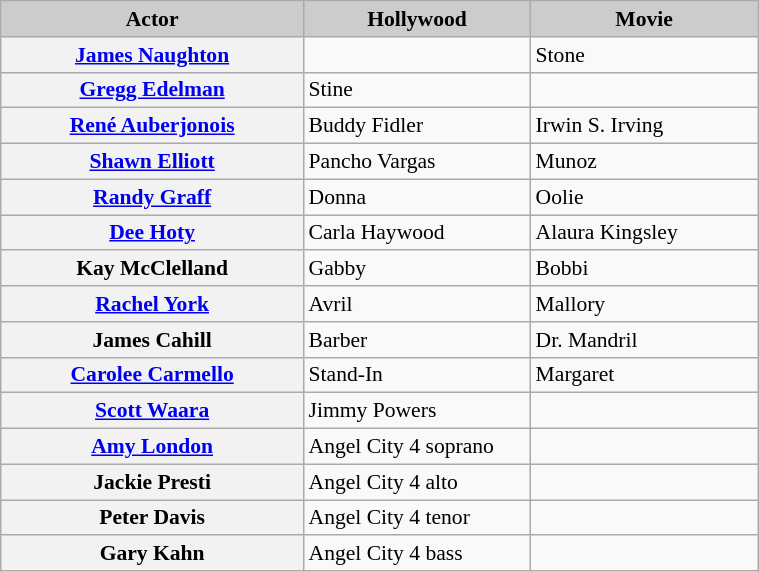<table class="wikitable" style="font-size:90%;" width="40%">
<tr>
<th style="background:#ccc;" width="40%">Actor</th>
<th style="background:#ccc;" width="30%">Hollywood</th>
<th style="background:#ccc;" width="30%">Movie</th>
</tr>
<tr>
<th><a href='#'>James Naughton</a></th>
<td></td>
<td>Stone</td>
</tr>
<tr>
<th><a href='#'>Gregg Edelman</a></th>
<td>Stine</td>
<td></td>
</tr>
<tr>
<th><a href='#'>René Auberjonois</a></th>
<td>Buddy Fidler</td>
<td>Irwin S. Irving</td>
</tr>
<tr>
<th><a href='#'>Shawn Elliott</a></th>
<td>Pancho Vargas</td>
<td>Munoz</td>
</tr>
<tr>
<th><a href='#'>Randy Graff</a></th>
<td>Donna</td>
<td>Oolie</td>
</tr>
<tr>
<th><a href='#'>Dee Hoty</a></th>
<td>Carla Haywood</td>
<td>Alaura Kingsley</td>
</tr>
<tr>
<th>Kay McClelland</th>
<td>Gabby</td>
<td>Bobbi</td>
</tr>
<tr>
<th><a href='#'>Rachel York</a></th>
<td>Avril</td>
<td>Mallory</td>
</tr>
<tr>
<th>James Cahill</th>
<td>Barber</td>
<td>Dr. Mandril</td>
</tr>
<tr>
<th><a href='#'>Carolee Carmello</a></th>
<td>Stand-In</td>
<td>Margaret</td>
</tr>
<tr>
<th><a href='#'>Scott Waara</a></th>
<td>Jimmy Powers</td>
<td></td>
</tr>
<tr>
<th><a href='#'>Amy London</a></th>
<td>Angel City 4 soprano</td>
<td></td>
</tr>
<tr>
<th>Jackie Presti</th>
<td>Angel City 4 alto</td>
<td></td>
</tr>
<tr>
<th>Peter Davis</th>
<td>Angel City 4 tenor</td>
<td></td>
</tr>
<tr>
<th>Gary Kahn</th>
<td>Angel City 4 bass</td>
<td></td>
</tr>
</table>
